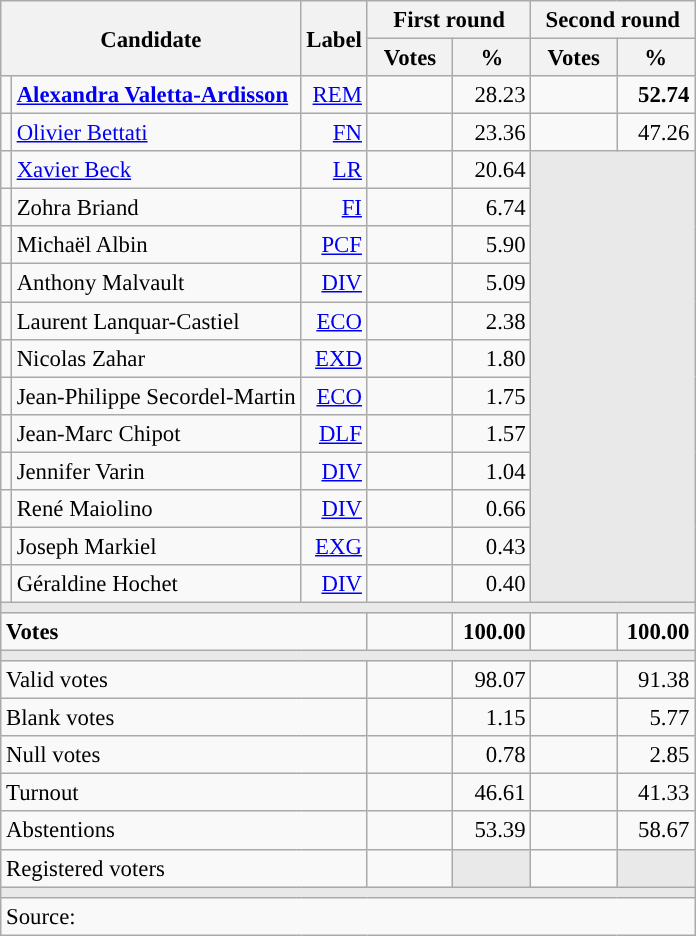<table class="wikitable" style="text-align:right;font-size:95%;">
<tr>
<th rowspan="2" colspan="2">Candidate</th>
<th rowspan="2">Label</th>
<th colspan="2">First round</th>
<th colspan="2">Second round</th>
</tr>
<tr>
<th style="width:50px;">Votes</th>
<th style="width:45px;">%</th>
<th style="width:50px;">Votes</th>
<th style="width:45px;">%</th>
</tr>
<tr>
<td style="color:inherit;background:"></td>
<td style="text-align:left;"><strong><a href='#'>Alexandra Valetta-Ardisson</a></strong></td>
<td><a href='#'>REM</a></td>
<td></td>
<td>28.23</td>
<td><strong></strong></td>
<td><strong>52.74</strong></td>
</tr>
<tr>
<td style="color:inherit;background:"></td>
<td style="text-align:left;"><a href='#'>Olivier Bettati</a></td>
<td><a href='#'>FN</a></td>
<td></td>
<td>23.36</td>
<td></td>
<td>47.26</td>
</tr>
<tr>
<td style="color:inherit;background:"></td>
<td style="text-align:left;"><a href='#'>Xavier Beck</a></td>
<td><a href='#'>LR</a></td>
<td></td>
<td>20.64</td>
<td colspan="2" rowspan="12" style="background:#E9E9E9;"></td>
</tr>
<tr>
<td style="color:inherit;background:"></td>
<td style="text-align:left;">Zohra Briand</td>
<td><a href='#'>FI</a></td>
<td></td>
<td>6.74</td>
</tr>
<tr>
<td style="color:inherit;background:"></td>
<td style="text-align:left;">Michaël Albin</td>
<td><a href='#'>PCF</a></td>
<td></td>
<td>5.90</td>
</tr>
<tr>
<td style="color:inherit;background:"></td>
<td style="text-align:left;">Anthony Malvault</td>
<td><a href='#'>DIV</a></td>
<td></td>
<td>5.09</td>
</tr>
<tr>
<td style="color:inherit;background:"></td>
<td style="text-align:left;">Laurent Lanquar-Castiel</td>
<td><a href='#'>ECO</a></td>
<td></td>
<td>2.38</td>
</tr>
<tr>
<td style="color:inherit;background:"></td>
<td style="text-align:left;">Nicolas Zahar</td>
<td><a href='#'>EXD</a></td>
<td></td>
<td>1.80</td>
</tr>
<tr>
<td style="color:inherit;background:"></td>
<td style="text-align:left;">Jean-Philippe Secordel-Martin</td>
<td><a href='#'>ECO</a></td>
<td></td>
<td>1.75</td>
</tr>
<tr>
<td style="color:inherit;background:"></td>
<td style="text-align:left;">Jean-Marc Chipot</td>
<td><a href='#'>DLF</a></td>
<td></td>
<td>1.57</td>
</tr>
<tr>
<td style="color:inherit;background:"></td>
<td style="text-align:left;">Jennifer Varin</td>
<td><a href='#'>DIV</a></td>
<td></td>
<td>1.04</td>
</tr>
<tr>
<td style="color:inherit;background:"></td>
<td style="text-align:left;">René Maiolino</td>
<td><a href='#'>DIV</a></td>
<td></td>
<td>0.66</td>
</tr>
<tr>
<td style="color:inherit;background:"></td>
<td style="text-align:left;">Joseph Markiel</td>
<td><a href='#'>EXG</a></td>
<td></td>
<td>0.43</td>
</tr>
<tr>
<td style="color:inherit;background:"></td>
<td style="text-align:left;">Géraldine Hochet</td>
<td><a href='#'>DIV</a></td>
<td></td>
<td>0.40</td>
</tr>
<tr>
<td colspan="7" style="background:#E9E9E9;"></td>
</tr>
<tr style="font-weight:bold;">
<td colspan="3" style="text-align:left;">Votes</td>
<td></td>
<td>100.00</td>
<td></td>
<td>100.00</td>
</tr>
<tr>
<td colspan="7" style="background:#E9E9E9;"></td>
</tr>
<tr>
<td colspan="3" style="text-align:left;">Valid votes</td>
<td></td>
<td>98.07</td>
<td></td>
<td>91.38</td>
</tr>
<tr>
<td colspan="3" style="text-align:left;">Blank votes</td>
<td></td>
<td>1.15</td>
<td></td>
<td>5.77</td>
</tr>
<tr>
<td colspan="3" style="text-align:left;">Null votes</td>
<td></td>
<td>0.78</td>
<td></td>
<td>2.85</td>
</tr>
<tr>
<td colspan="3" style="text-align:left;">Turnout</td>
<td></td>
<td>46.61</td>
<td></td>
<td>41.33</td>
</tr>
<tr>
<td colspan="3" style="text-align:left;">Abstentions</td>
<td></td>
<td>53.39</td>
<td></td>
<td>58.67</td>
</tr>
<tr>
<td colspan="3" style="text-align:left;">Registered voters</td>
<td></td>
<td style="background:#E9E9E9;"></td>
<td></td>
<td style="background:#E9E9E9;"></td>
</tr>
<tr>
<td colspan="7" style="background:#E9E9E9;"></td>
</tr>
<tr>
<td colspan="7" style="text-align:left;">Source: </td>
</tr>
</table>
